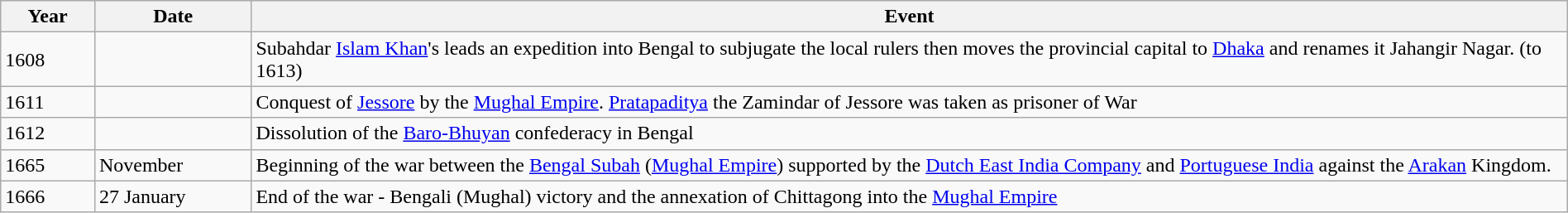<table class="wikitable" width="100%">
<tr>
<th style="width:6%">Year</th>
<th style="width:10%">Date</th>
<th>Event</th>
</tr>
<tr>
<td>1608</td>
<td></td>
<td>Subahdar <a href='#'>Islam Khan</a>'s leads an expedition into Bengal to subjugate the local rulers then moves the provincial capital to <a href='#'>Dhaka</a> and renames it Jahangir Nagar. (to 1613)</td>
</tr>
<tr>
<td>1611</td>
<td></td>
<td>Conquest of <a href='#'>Jessore</a> by the <a href='#'>Mughal Empire</a>. <a href='#'>Pratapaditya</a> the Zamindar of Jessore was taken as prisoner of War</td>
</tr>
<tr>
<td>1612</td>
<td></td>
<td>Dissolution of the <a href='#'>Baro-Bhuyan</a> confederacy in Bengal</td>
</tr>
<tr>
<td>1665</td>
<td>November</td>
<td>Beginning of the war between the <a href='#'>Bengal Subah</a> (<a href='#'>Mughal Empire</a>) supported by the <a href='#'>Dutch East India Company</a> and <a href='#'>Portuguese India</a> against the <a href='#'>Arakan</a> Kingdom.</td>
</tr>
<tr>
<td>1666</td>
<td>27 January</td>
<td>End of the war - Bengali (Mughal) victory and the annexation of Chittagong into the <a href='#'>Mughal Empire</a></td>
</tr>
</table>
